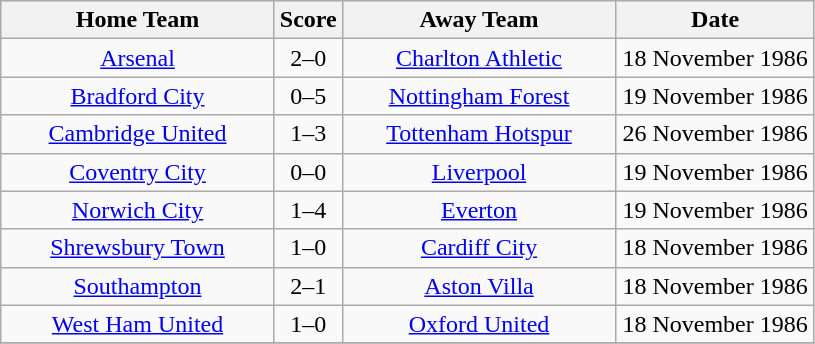<table class="wikitable" style="text-align:center;">
<tr>
<th width=175>Home Team</th>
<th width=20>Score</th>
<th width=175>Away Team</th>
<th width= 125>Date</th>
</tr>
<tr>
<td><a href='#'>Arsenal</a></td>
<td>2–0</td>
<td><a href='#'>Charlton Athletic</a></td>
<td>18 November 1986</td>
</tr>
<tr>
<td><a href='#'>Bradford City</a></td>
<td>0–5</td>
<td><a href='#'>Nottingham Forest</a></td>
<td>19 November 1986</td>
</tr>
<tr>
<td><a href='#'>Cambridge United</a></td>
<td>1–3</td>
<td><a href='#'>Tottenham Hotspur</a></td>
<td>26 November 1986</td>
</tr>
<tr>
<td><a href='#'>Coventry City</a></td>
<td>0–0</td>
<td><a href='#'>Liverpool</a></td>
<td>19 November 1986</td>
</tr>
<tr>
<td><a href='#'>Norwich City</a></td>
<td>1–4</td>
<td><a href='#'>Everton</a></td>
<td>19 November 1986</td>
</tr>
<tr>
<td><a href='#'>Shrewsbury Town</a></td>
<td>1–0</td>
<td><a href='#'>Cardiff City</a></td>
<td>18 November 1986</td>
</tr>
<tr>
<td><a href='#'>Southampton</a></td>
<td>2–1</td>
<td><a href='#'>Aston Villa</a></td>
<td>18 November 1986</td>
</tr>
<tr>
<td><a href='#'>West Ham United</a></td>
<td>1–0</td>
<td><a href='#'>Oxford United</a></td>
<td>18 November 1986</td>
</tr>
<tr>
</tr>
</table>
